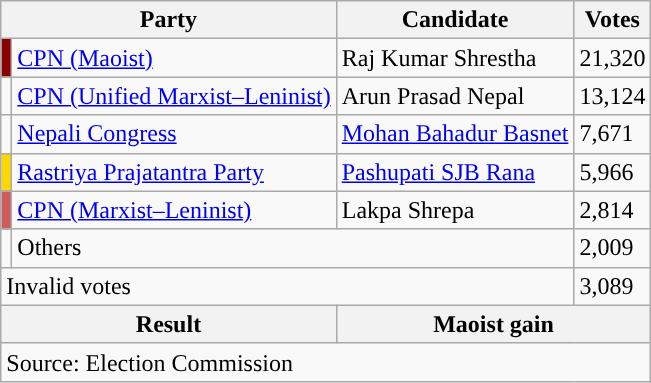<table class="wikitable">
<tr>
<th colspan="2">Party</th>
<th>Candidate</th>
<th>Votes</th>
</tr>
<tr>
<td style="background-color:darkred"></td>
<td><a href='#'>CPN (Maoist)</a></td>
<td>Raj Kumar Shrestha</td>
<td>21,320</td>
</tr>
<tr>
<td style="background-color:"></td>
<td><a href='#'>CPN (Unified Marxist–Leninist)</a></td>
<td>Arun Prasad Nepal</td>
<td>13,124</td>
</tr>
<tr>
<td style="background-color:"></td>
<td><a href='#'>Nepali Congress</a></td>
<td><a href='#'>Mohan Bahadur Basnet</a></td>
<td>7,671</td>
</tr>
<tr>
<td style="background-color:gold"></td>
<td><a href='#'>Rastriya Prajatantra Party</a></td>
<td><a href='#'>Pashupati SJB Rana</a></td>
<td>5,966</td>
</tr>
<tr>
<td style="background-color:indianred"></td>
<td><a href='#'>CPN (Marxist–Leninist)</a></td>
<td>Lakpa Shrepa</td>
<td>2,814</td>
</tr>
<tr>
<td></td>
<td colspan="2">Others</td>
<td>2,009</td>
</tr>
<tr>
<td colspan="3">Invalid votes</td>
<td>3,089</td>
</tr>
<tr>
<th colspan="2">Result</th>
<th colspan="2">Maoist gain</th>
</tr>
<tr>
<td colspan="4">Source: Election Commission</td>
</tr>
</table>
